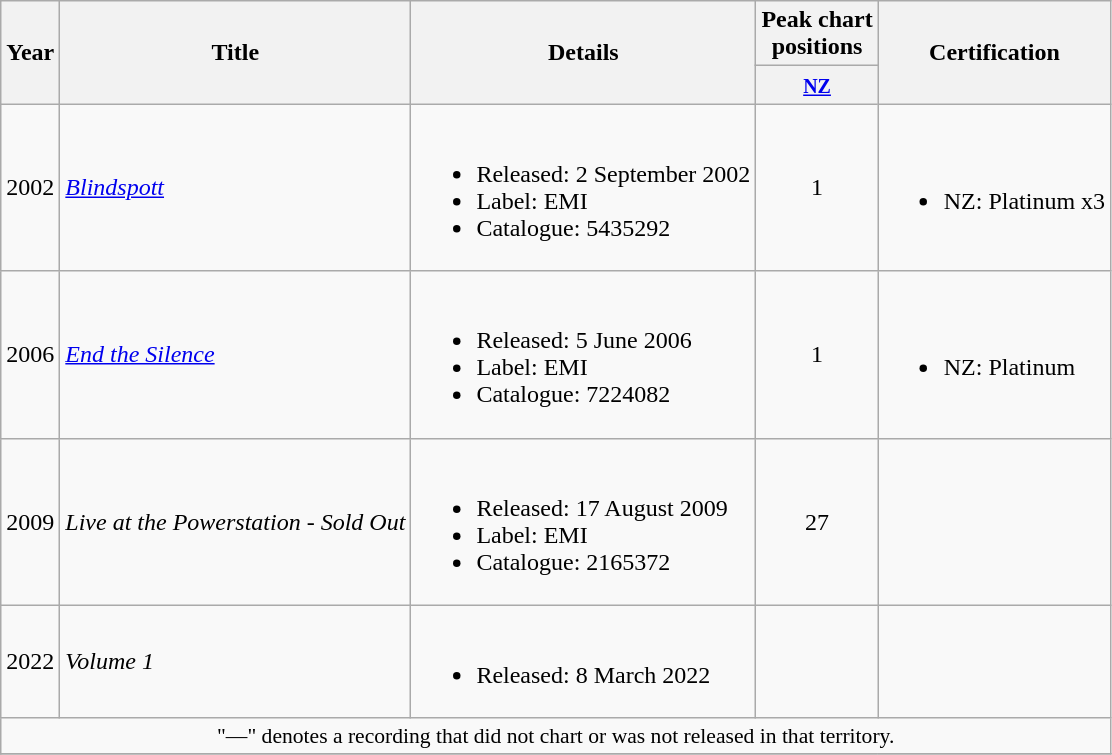<table class="wikitable plainrowheaders">
<tr>
<th rowspan="2">Year</th>
<th rowspan="2">Title</th>
<th rowspan="2">Details</th>
<th>Peak chart<br>positions</th>
<th rowspan="2">Certification</th>
</tr>
<tr>
<th><small><a href='#'>NZ</a></small></th>
</tr>
<tr>
<td>2002</td>
<td><em><a href='#'>Blindspott</a></em></td>
<td><br><ul><li>Released: 2 September 2002</li><li>Label: EMI</li><li>Catalogue: 5435292</li></ul></td>
<td align="center">1</td>
<td><br><ul><li>NZ: Platinum x3</li></ul></td>
</tr>
<tr>
<td>2006</td>
<td><em><a href='#'>End the Silence</a></em></td>
<td><br><ul><li>Released: 5 June 2006</li><li>Label: EMI</li><li>Catalogue: 7224082</li></ul></td>
<td align="center">1</td>
<td><br><ul><li>NZ: Platinum</li></ul></td>
</tr>
<tr>
<td>2009</td>
<td><em>Live at the Powerstation - Sold Out</em></td>
<td><br><ul><li>Released: 17 August 2009</li><li>Label: EMI</li><li>Catalogue: 2165372</li></ul></td>
<td align="center">27</td>
<td></td>
</tr>
<tr>
<td>2022</td>
<td><em>Volume 1</em></td>
<td><br><ul><li>Released: 8 March 2022</li></ul></td>
<td align="center"></td>
<td></td>
</tr>
<tr>
<td colspan="5" style="font-size:90%" align="center">"—" denotes a recording that did not chart or was not released in that territory.</td>
</tr>
<tr>
</tr>
</table>
